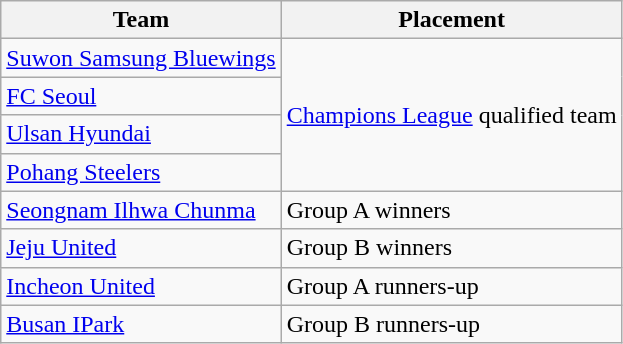<table class="wikitable">
<tr>
<th>Team</th>
<th>Placement</th>
</tr>
<tr>
<td><a href='#'>Suwon Samsung Bluewings</a></td>
<td rowspan="4"><a href='#'>Champions League</a> qualified team</td>
</tr>
<tr>
<td><a href='#'>FC Seoul</a></td>
</tr>
<tr>
<td><a href='#'>Ulsan Hyundai</a></td>
</tr>
<tr>
<td><a href='#'>Pohang Steelers</a></td>
</tr>
<tr>
<td><a href='#'>Seongnam Ilhwa Chunma</a></td>
<td>Group A winners</td>
</tr>
<tr>
<td><a href='#'>Jeju United</a></td>
<td>Group B winners</td>
</tr>
<tr>
<td><a href='#'>Incheon United</a></td>
<td>Group A runners-up</td>
</tr>
<tr>
<td><a href='#'>Busan IPark</a></td>
<td>Group B runners-up</td>
</tr>
</table>
